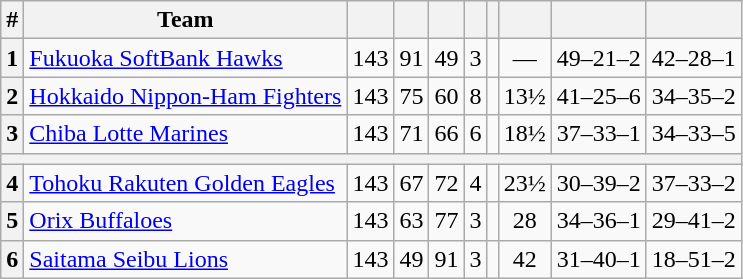<table class="wikitable plainrowheaders" style="text-align:center;">
<tr>
<th scope="col">#</th>
<th scope="col">Team</th>
<th scope="col"></th>
<th scope="col"></th>
<th scope="col"></th>
<th scope="col"><a href='#'></a></th>
<th scope="col"><a href='#'></a></th>
<th scope="col"></th>
<th scope="col"></th>
<th scope="col"></th>
</tr>
<tr>
<th>1</th>
<td style="text-align:left;"><a href='#'>Fukuoka SoftBank Hawks</a></td>
<td>143</td>
<td>91</td>
<td>49</td>
<td>3</td>
<td></td>
<td>—</td>
<td>49–21–2</td>
<td>42–28–1</td>
</tr>
<tr>
<th>2</th>
<td style="text-align:left;"><a href='#'>Hokkaido Nippon-Ham Fighters</a></td>
<td>143</td>
<td>75</td>
<td>60</td>
<td>8</td>
<td></td>
<td>13½</td>
<td>41–25–6</td>
<td>34–35–2</td>
</tr>
<tr>
<th>3</th>
<td style="text-align:left;"><a href='#'>Chiba Lotte Marines</a></td>
<td>143</td>
<td>71</td>
<td>66</td>
<td>6</td>
<td></td>
<td>18½</td>
<td>37–33–1</td>
<td>34–33–5</td>
</tr>
<tr>
<th colspan="10"></th>
</tr>
<tr>
<th>4</th>
<td style="text-align:left;"><a href='#'>Tohoku Rakuten Golden Eagles</a></td>
<td>143</td>
<td>67</td>
<td>72</td>
<td>4</td>
<td></td>
<td>23½</td>
<td>30–39–2</td>
<td>37–33–2</td>
</tr>
<tr>
<th>5</th>
<td style="text-align:left;"><a href='#'>Orix Buffaloes</a></td>
<td>143</td>
<td>63</td>
<td>77</td>
<td>3</td>
<td></td>
<td>28</td>
<td>34–36–1</td>
<td>29–41–2</td>
</tr>
<tr>
<th>6</th>
<td style="text-align:left;"><a href='#'>Saitama Seibu Lions</a></td>
<td>143</td>
<td>49</td>
<td>91</td>
<td>3</td>
<td></td>
<td>42</td>
<td>31–40–1</td>
<td>18–51–2</td>
</tr>
</table>
